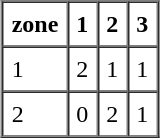<table border="1" cellpadding="5" cellspacing="0" align="center">
<tr>
<th>zone</th>
<th>1</th>
<th>2</th>
<th>3</th>
</tr>
<tr>
<td>1</td>
<td>2</td>
<td>1</td>
<td>1</td>
</tr>
<tr>
<td>2</td>
<td>0</td>
<td>2</td>
<td>1</td>
</tr>
<tr>
</tr>
</table>
